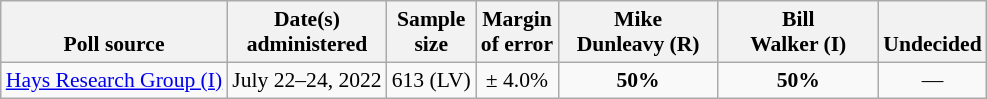<table class="wikitable" style="font-size:90%;text-align:center;">
<tr valign=bottom>
<th>Poll source</th>
<th>Date(s)<br>administered</th>
<th>Sample<br>size</th>
<th>Margin<br>of error</th>
<th style="width:100px;">Mike<br>Dunleavy (R)</th>
<th style="width:100px;">Bill<br>Walker (I)</th>
<th>Undecided</th>
</tr>
<tr>
<td style="text-align:left;"><a href='#'>Hays Research Group (I)</a></td>
<td>July 22–24, 2022</td>
<td>613 (LV)</td>
<td>± 4.0%</td>
<td><strong>50%</strong></td>
<td><strong>50%</strong></td>
<td>—</td>
</tr>
</table>
